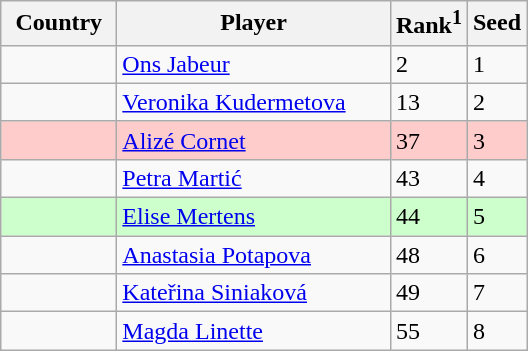<table class="sortable wikitable">
<tr>
<th width="70">Country</th>
<th width="175">Player</th>
<th>Rank<sup>1</sup></th>
<th>Seed</th>
</tr>
<tr>
<td></td>
<td><a href='#'>Ons Jabeur</a></td>
<td>2</td>
<td>1</td>
</tr>
<tr>
<td></td>
<td><a href='#'>Veronika Kudermetova</a></td>
<td>13</td>
<td>2</td>
</tr>
<tr style="background:#fcc;">
<td></td>
<td><a href='#'>Alizé Cornet</a></td>
<td>37</td>
<td>3</td>
</tr>
<tr>
<td></td>
<td><a href='#'>Petra Martić</a></td>
<td>43</td>
<td>4</td>
</tr>
<tr style="background:#cfc;">
<td></td>
<td><a href='#'>Elise Mertens</a></td>
<td>44</td>
<td>5</td>
</tr>
<tr>
<td></td>
<td><a href='#'>Anastasia Potapova</a></td>
<td>48</td>
<td>6</td>
</tr>
<tr>
<td></td>
<td><a href='#'>Kateřina Siniaková</a></td>
<td>49</td>
<td>7</td>
</tr>
<tr>
<td></td>
<td><a href='#'>Magda Linette</a></td>
<td>55</td>
<td>8</td>
</tr>
</table>
